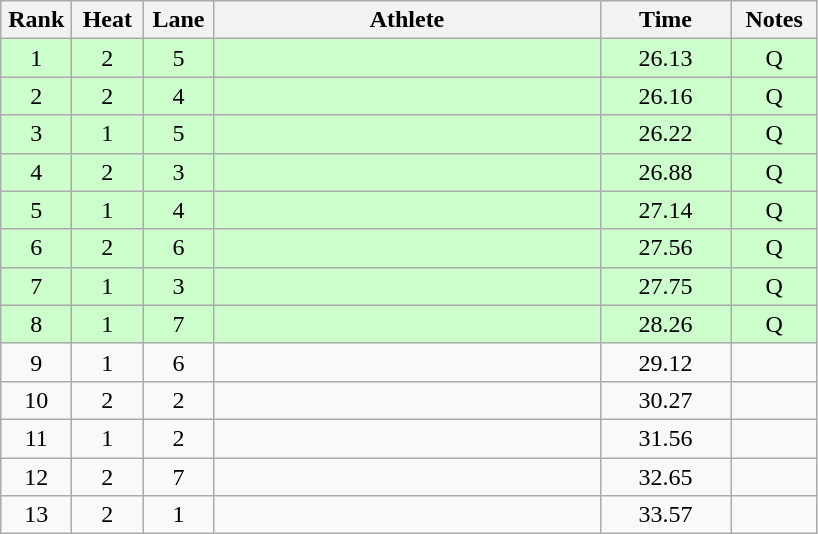<table class="wikitable sortable" style="text-align:center">
<tr>
<th width=40>Rank</th>
<th width=40>Heat</th>
<th width=40>Lane</th>
<th width=250>Athlete</th>
<th width=80>Time</th>
<th width=50>Notes</th>
</tr>
<tr bgcolor=ccffcc>
<td>1</td>
<td>2</td>
<td>5</td>
<td align=left></td>
<td>26.13</td>
<td>Q</td>
</tr>
<tr bgcolor=ccffcc>
<td>2</td>
<td>2</td>
<td>4</td>
<td align=left></td>
<td>26.16</td>
<td>Q</td>
</tr>
<tr bgcolor=ccffcc>
<td>3</td>
<td>1</td>
<td>5</td>
<td align=left></td>
<td>26.22</td>
<td>Q</td>
</tr>
<tr bgcolor=ccffcc>
<td>4</td>
<td>2</td>
<td>3</td>
<td align=left></td>
<td>26.88</td>
<td>Q</td>
</tr>
<tr bgcolor=ccffcc>
<td>5</td>
<td>1</td>
<td>4</td>
<td align=left></td>
<td>27.14</td>
<td>Q</td>
</tr>
<tr bgcolor=ccffcc>
<td>6</td>
<td>2</td>
<td>6</td>
<td align=left></td>
<td>27.56</td>
<td>Q</td>
</tr>
<tr bgcolor=ccffcc>
<td>7</td>
<td>1</td>
<td>3</td>
<td align=left></td>
<td>27.75</td>
<td>Q</td>
</tr>
<tr bgcolor=ccffcc>
<td>8</td>
<td>1</td>
<td>7</td>
<td align=left></td>
<td>28.26</td>
<td>Q</td>
</tr>
<tr>
<td>9</td>
<td>1</td>
<td>6</td>
<td align=left></td>
<td>29.12</td>
<td></td>
</tr>
<tr>
<td>10</td>
<td>2</td>
<td>2</td>
<td align=left></td>
<td>30.27</td>
<td></td>
</tr>
<tr>
<td>11</td>
<td>1</td>
<td>2</td>
<td align=left></td>
<td>31.56</td>
<td></td>
</tr>
<tr>
<td>12</td>
<td>2</td>
<td>7</td>
<td align=left></td>
<td>32.65</td>
<td></td>
</tr>
<tr>
<td>13</td>
<td>2</td>
<td>1</td>
<td align=left></td>
<td>33.57</td>
<td></td>
</tr>
</table>
